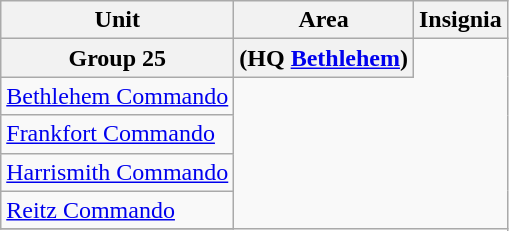<table class="wikitable">
<tr>
<th>Unit</th>
<th>Area</th>
<th>Insignia</th>
</tr>
<tr>
<th>Group 25</th>
<th>(HQ <a href='#'>Bethlehem</a>)</th>
</tr>
<tr>
<td><a href='#'>Bethlehem Commando</a></td>
</tr>
<tr>
<td><a href='#'>Frankfort Commando</a></td>
</tr>
<tr>
<td><a href='#'>Harrismith Commando</a></td>
</tr>
<tr>
<td><a href='#'>Reitz Commando</a></td>
</tr>
<tr>
</tr>
</table>
